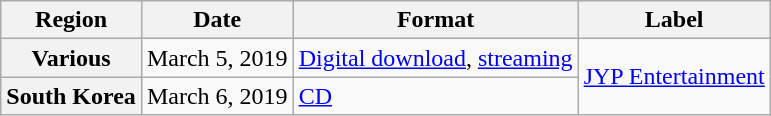<table class="wikitable plainrowheaders">
<tr>
<th>Region</th>
<th>Date</th>
<th>Format</th>
<th>Label</th>
</tr>
<tr>
<th scope="row">Various</th>
<td>March 5, 2019</td>
<td><a href='#'>Digital download</a>, <a href='#'>streaming</a></td>
<td rowspan="2"><a href='#'>JYP Entertainment</a></td>
</tr>
<tr>
<th scope="row">South Korea</th>
<td>March 6, 2019</td>
<td><a href='#'>CD</a></td>
</tr>
</table>
